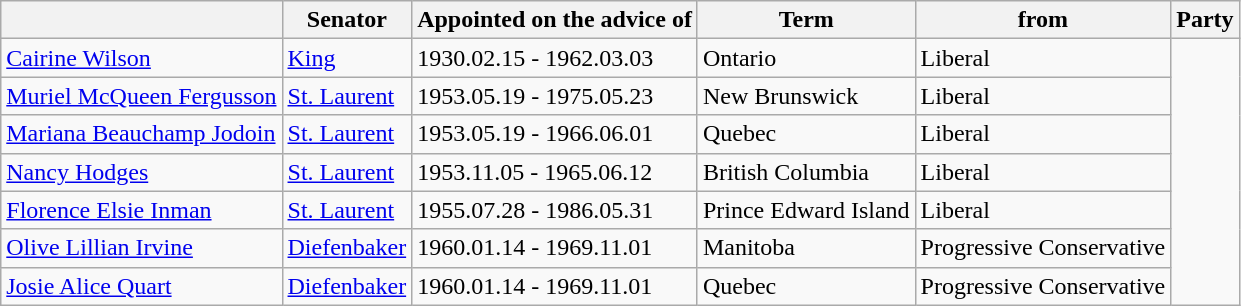<table class="sortable wikitable">
<tr>
<th></th>
<th>Senator</th>
<th>Appointed on the advice of</th>
<th>Term</th>
<th>from</th>
<th>Party</th>
</tr>
<tr>
<td><a href='#'>Cairine Wilson</a></td>
<td><a href='#'>King</a></td>
<td>1930.02.15 - 1962.03.03</td>
<td>Ontario</td>
<td>Liberal</td>
</tr>
<tr>
<td><a href='#'>Muriel McQueen Fergusson</a></td>
<td><a href='#'>St. Laurent</a></td>
<td>1953.05.19 - 1975.05.23</td>
<td>New Brunswick</td>
<td>Liberal</td>
</tr>
<tr>
<td><a href='#'>Mariana Beauchamp Jodoin</a></td>
<td><a href='#'>St. Laurent</a></td>
<td>1953.05.19 - 1966.06.01</td>
<td>Quebec</td>
<td>Liberal</td>
</tr>
<tr>
<td><a href='#'>Nancy Hodges</a></td>
<td><a href='#'>St. Laurent</a></td>
<td>1953.11.05 - 1965.06.12</td>
<td>British Columbia</td>
<td>Liberal</td>
</tr>
<tr>
<td><a href='#'>Florence Elsie Inman</a></td>
<td><a href='#'>St. Laurent</a></td>
<td>1955.07.28 - 1986.05.31</td>
<td>Prince Edward Island</td>
<td>Liberal</td>
</tr>
<tr>
<td><a href='#'>Olive Lillian Irvine</a></td>
<td><a href='#'>Diefenbaker</a></td>
<td>1960.01.14 - 1969.11.01</td>
<td>Manitoba</td>
<td>Progressive Conservative</td>
</tr>
<tr>
<td><a href='#'>Josie Alice Quart</a></td>
<td><a href='#'>Diefenbaker</a></td>
<td>1960.01.14 - 1969.11.01</td>
<td>Quebec</td>
<td>Progressive Conservative</td>
</tr>
</table>
